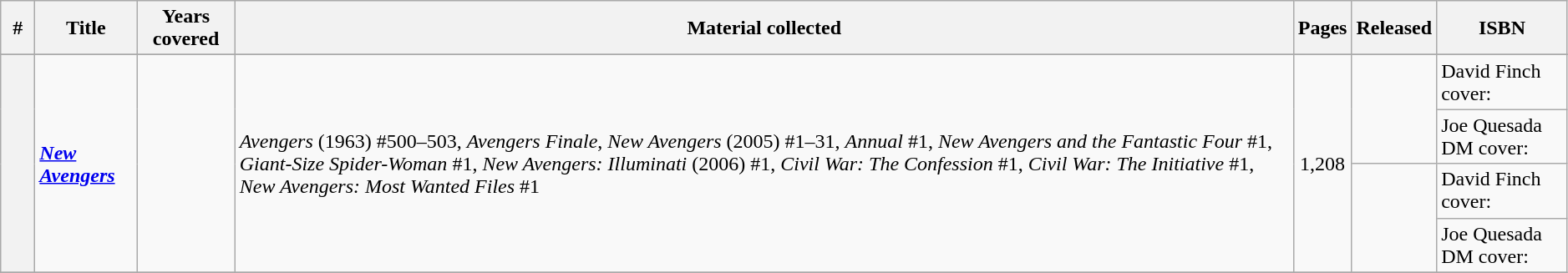<table class="wikitable sortable" width="99%">
<tr>
<th class="unsortable" width="20px">#</th>
<th>Title</th>
<th>Years covered</th>
<th class="unsortable">Material collected</th>
<th>Pages</th>
<th>Released</th>
<th class="unsortable">ISBN</th>
</tr>
<tr>
</tr>
<tr>
<th rowspan="4" style="background-color: light grey;"></th>
<td rowspan="4"><strong><em><a href='#'>New Avengers</a></em></strong></td>
<td rowspan="4"></td>
<td rowspan="4"><em>Avengers</em> (1963) #500–503, <em>Avengers Finale</em>, <em>New Avengers</em> (2005) #1–31, <em>Annual</em> #1, <em>New Avengers and the Fantastic Four</em> #1, <em>Giant-Size Spider-Woman</em> #1, <em>New Avengers: Illuminati</em> (2006) #1, <em>Civil War: The Confession</em> #1, <em>Civil War: The Initiative</em> #1, <em>New Avengers: Most Wanted Files</em> #1</td>
<td rowspan="4" style="text-align: center;">1,208</td>
<td rowspan="2"></td>
<td>David Finch cover: </td>
</tr>
<tr>
<td>Joe Quesada DM cover: </td>
</tr>
<tr>
<td rowspan="2"></td>
<td>David Finch cover: </td>
</tr>
<tr>
<td>Joe Quesada DM cover: </td>
</tr>
<tr>
</tr>
</table>
